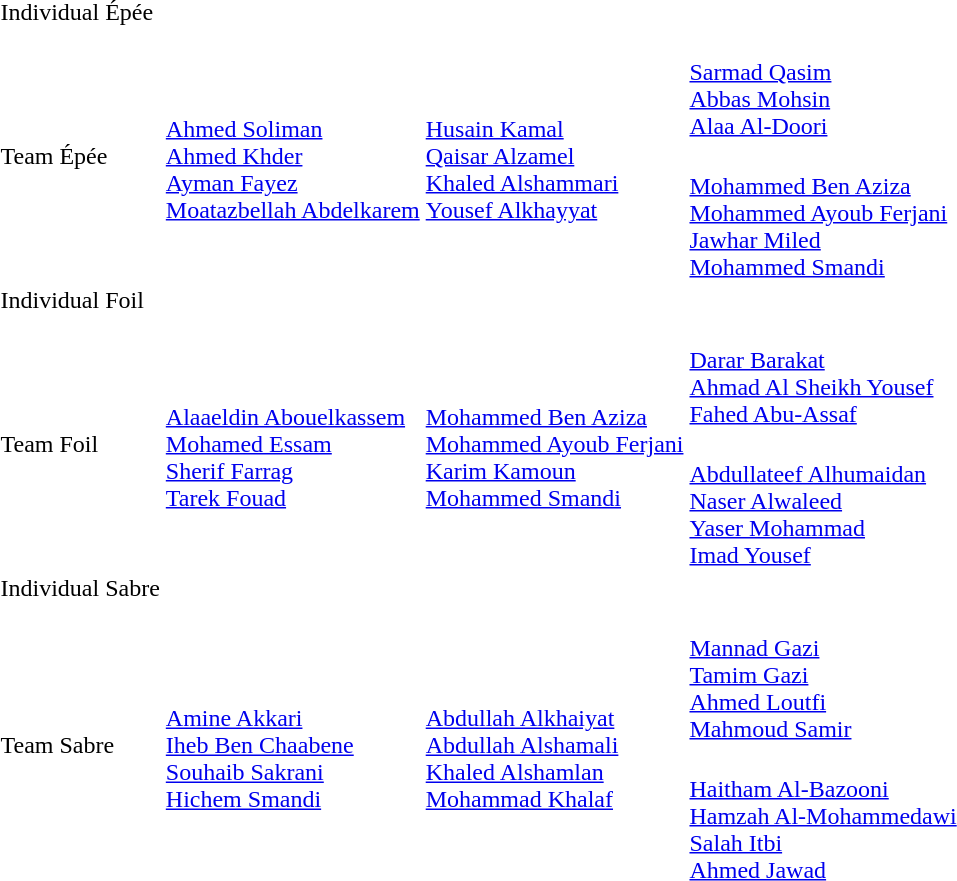<table>
<tr>
<td rowspan=2>Individual Épée</td>
<td rowspan=2></td>
<td rowspan=2></td>
<td></td>
</tr>
<tr>
<td></td>
</tr>
<tr>
<td rowspan=2>Team Épée</td>
<td rowspan=2><br><a href='#'>Ahmed Soliman</a><br><a href='#'>Ahmed Khder</a><br><a href='#'>Ayman Fayez</a><br><a href='#'>Moatazbellah Abdelkarem</a></td>
<td rowspan=2><br><a href='#'>Husain Kamal</a><br><a href='#'>Qaisar Alzamel</a><br><a href='#'>Khaled Alshammari</a><br><a href='#'>Yousef Alkhayyat</a></td>
<td><br><a href='#'>Sarmad Qasim</a><br><a href='#'>Abbas Mohsin</a><br><a href='#'>Alaa Al-Doori</a></td>
</tr>
<tr>
<td><br><a href='#'>Mohammed Ben Aziza</a><br><a href='#'>Mohammed Ayoub Ferjani</a><br><a href='#'>Jawhar Miled</a><br><a href='#'>Mohammed Smandi</a></td>
</tr>
<tr>
<td rowspan=2>Individual Foil</td>
<td rowspan=2></td>
<td rowspan=2></td>
<td></td>
</tr>
<tr>
<td></td>
</tr>
<tr>
<td rowspan=2>Team Foil</td>
<td rowspan=2><br><a href='#'>Alaaeldin Abouelkassem</a><br><a href='#'>Mohamed Essam</a><br><a href='#'>Sherif Farrag</a><br><a href='#'>Tarek Fouad</a></td>
<td rowspan=2><br><a href='#'>Mohammed Ben Aziza</a><br><a href='#'>Mohammed Ayoub Ferjani</a><br><a href='#'>Karim Kamoun</a><br><a href='#'>Mohammed Smandi</a></td>
<td><br><a href='#'>Darar Barakat</a><br><a href='#'>Ahmad Al Sheikh Yousef</a><br><a href='#'>Fahed Abu-Assaf</a></td>
</tr>
<tr>
<td><br><a href='#'>Abdullateef Alhumaidan</a><br><a href='#'>Naser Alwaleed</a><br><a href='#'>Yaser Mohammad</a><br><a href='#'>Imad Yousef</a></td>
</tr>
<tr>
<td rowspan=2>Individual Sabre</td>
<td rowspan=2></td>
<td rowspan=2></td>
<td></td>
</tr>
<tr>
<td></td>
</tr>
<tr>
<td rowspan=2>Team Sabre</td>
<td rowspan=2><br><a href='#'>Amine Akkari</a><br><a href='#'>Iheb Ben Chaabene</a><br><a href='#'>Souhaib Sakrani</a><br><a href='#'>Hichem Smandi</a></td>
<td rowspan=2><br><a href='#'>Abdullah Alkhaiyat</a><br><a href='#'>Abdullah Alshamali</a><br><a href='#'>Khaled Alshamlan</a><br><a href='#'>Mohammad Khalaf</a></td>
<td><br><a href='#'>Mannad Gazi</a><br><a href='#'>Tamim Gazi</a><br><a href='#'>Ahmed Loutfi</a><br><a href='#'>Mahmoud Samir</a></td>
</tr>
<tr>
<td><br><a href='#'>Haitham Al-Bazooni</a><br><a href='#'>Hamzah Al-Mohammedawi</a><br><a href='#'>Salah Itbi</a><br><a href='#'>Ahmed Jawad</a></td>
</tr>
</table>
